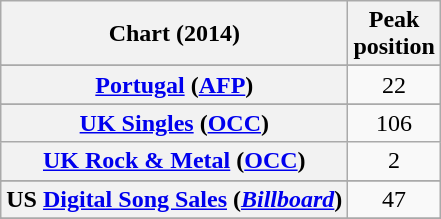<table class="wikitable sortable plainrowheaders" style="text-align:center">
<tr>
<th scope="col">Chart (2014)</th>
<th scope="col">Peak<br>position</th>
</tr>
<tr>
</tr>
<tr>
</tr>
<tr>
</tr>
<tr>
</tr>
<tr>
</tr>
<tr>
</tr>
<tr>
</tr>
<tr>
</tr>
<tr>
</tr>
<tr>
</tr>
<tr>
</tr>
<tr>
</tr>
<tr>
<th scope="row"><a href='#'>Portugal</a> (<a href='#'>AFP</a>)</th>
<td>22</td>
</tr>
<tr>
</tr>
<tr>
</tr>
<tr>
<th scope="row"><a href='#'>UK Singles</a> (<a href='#'>OCC</a>)</th>
<td>106</td>
</tr>
<tr>
<th scope="row"><a href='#'>UK Rock & Metal</a> (<a href='#'>OCC</a>)</th>
<td>2</td>
</tr>
<tr>
</tr>
<tr>
<th scope="row">US <a href='#'>Digital Song Sales</a> (<em><a href='#'>Billboard</a></em>)</th>
<td>47</td>
</tr>
<tr>
</tr>
<tr>
</tr>
<tr>
</tr>
<tr>
</tr>
<tr>
</tr>
</table>
